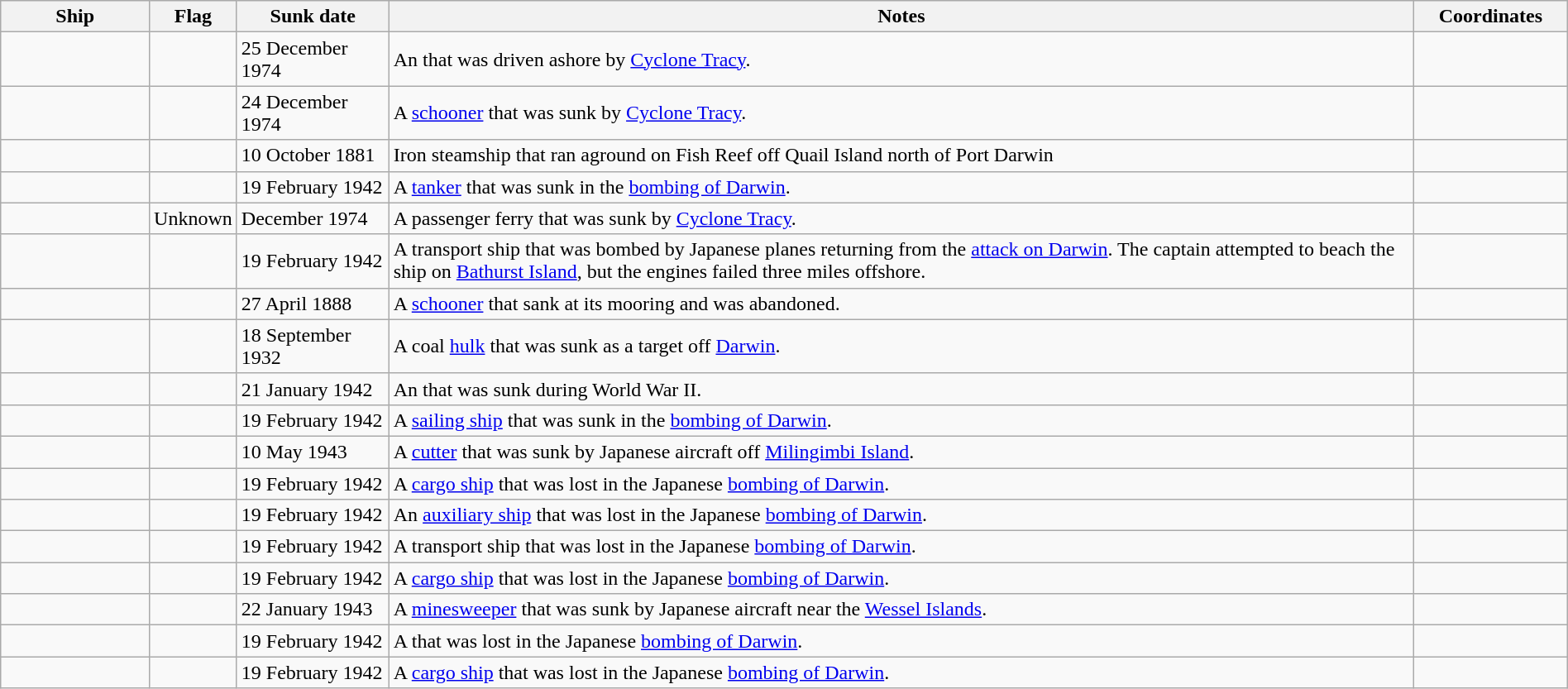<table class="wikitable sortable" | style = "width:100%">
<tr>
<th style="width:10%">Ship</th>
<th>Flag</th>
<th style="width:10%">Sunk date</th>
<th style="width:70%">Notes</th>
<th style="width:10%">Coordinates</th>
</tr>
<tr>
<td></td>
<td></td>
<td>25 December 1974</td>
<td>An  that was driven ashore by <a href='#'>Cyclone Tracy</a>.</td>
<td></td>
</tr>
<tr>
<td></td>
<td></td>
<td>24 December 1974</td>
<td>A <a href='#'>schooner</a> that was sunk by <a href='#'>Cyclone Tracy</a>.</td>
<td></td>
</tr>
<tr>
<td></td>
<td></td>
<td>10 October 1881</td>
<td>Iron steamship that ran aground on Fish Reef off Quail Island north of Port Darwin</td>
<td></td>
</tr>
<tr>
<td></td>
<td></td>
<td>19 February 1942</td>
<td>A <a href='#'>tanker</a> that was sunk in the <a href='#'>bombing of Darwin</a>.</td>
<td></td>
</tr>
<tr>
<td></td>
<td>Unknown</td>
<td>December 1974</td>
<td>A passenger ferry that was sunk by <a href='#'>Cyclone Tracy</a>.</td>
<td></td>
</tr>
<tr>
<td></td>
<td></td>
<td>19 February 1942</td>
<td>A transport ship that was bombed by Japanese planes returning from the <a href='#'>attack on Darwin</a>. The captain attempted to beach the ship on <a href='#'>Bathurst Island</a>, but the engines failed three miles offshore.</td>
<td></td>
</tr>
<tr>
<td></td>
<td></td>
<td>27 April 1888</td>
<td>A <a href='#'>schooner</a> that sank at its mooring and was abandoned.</td>
<td></td>
</tr>
<tr>
<td></td>
<td></td>
<td>18 September 1932</td>
<td>A coal <a href='#'>hulk</a> that was sunk as a target off <a href='#'>Darwin</a>.</td>
<td></td>
</tr>
<tr>
<td></td>
<td></td>
<td>21 January 1942</td>
<td>An  that was sunk during World War II.</td>
<td></td>
</tr>
<tr>
<td></td>
<td></td>
<td>19 February 1942</td>
<td>A <a href='#'>sailing ship</a> that was sunk in the <a href='#'>bombing of Darwin</a>.</td>
<td></td>
</tr>
<tr>
<td></td>
<td></td>
<td>10 May 1943</td>
<td>A <a href='#'>cutter</a> that was sunk by Japanese aircraft off <a href='#'>Milingimbi Island</a>.</td>
<td></td>
</tr>
<tr>
<td></td>
<td></td>
<td>19 February 1942</td>
<td>A <a href='#'>cargo ship</a> that was lost in the Japanese <a href='#'>bombing of Darwin</a>.</td>
<td></td>
</tr>
<tr>
<td></td>
<td></td>
<td>19 February 1942</td>
<td>An <a href='#'>auxiliary ship</a> that was lost in the Japanese <a href='#'>bombing of Darwin</a>.</td>
<td></td>
</tr>
<tr>
<td></td>
<td></td>
<td>19 February 1942</td>
<td>A transport ship that was lost in the Japanese <a href='#'>bombing of Darwin</a>.</td>
<td></td>
</tr>
<tr>
<td></td>
<td></td>
<td>19 February 1942</td>
<td>A <a href='#'>cargo ship</a> that was lost in the Japanese <a href='#'>bombing of Darwin</a>.</td>
<td></td>
</tr>
<tr>
<td></td>
<td></td>
<td>22 January 1943</td>
<td>A <a href='#'>minesweeper</a> that was sunk by Japanese aircraft near the <a href='#'>Wessel Islands</a>.</td>
<td></td>
</tr>
<tr>
<td></td>
<td></td>
<td>19 February 1942</td>
<td>A  that was lost in the Japanese <a href='#'>bombing of Darwin</a>.</td>
<td></td>
</tr>
<tr>
<td></td>
<td></td>
<td>19 February 1942</td>
<td>A <a href='#'>cargo ship</a> that was lost in the Japanese <a href='#'>bombing of Darwin</a>.</td>
<td></td>
</tr>
</table>
